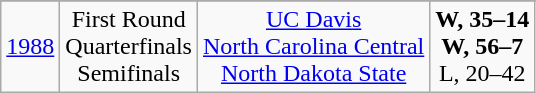<table class="wikitable">
<tr>
</tr>
<tr align="center">
<td><a href='#'>1988</a></td>
<td>First Round<br>Quarterfinals<br>Semifinals</td>
<td><a href='#'>UC Davis</a><br><a href='#'>North Carolina Central</a><br><a href='#'>North Dakota State</a></td>
<td><strong>W, 35–14</strong><br><strong>W, 56–7</strong><br>L, 20–42</td>
</tr>
</table>
